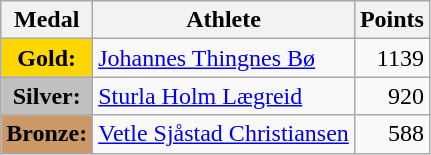<table class="wikitable">
<tr>
<th>Medal</th>
<th>Athlete</th>
<th>Points</th>
</tr>
<tr>
<td style="text-align:center;background-color:gold;"><strong>Gold:</strong></td>
<td> <a href='#'>Johannes Thingnes Bø</a></td>
<td align="right">1139</td>
</tr>
<tr>
<td style="text-align:center;background-color:silver;"><strong>Silver:</strong></td>
<td> <a href='#'>Sturla Holm Lægreid</a></td>
<td align="right">920</td>
</tr>
<tr>
<td style="text-align:center;background-color:#CC9966;"><strong>Bronze:</strong></td>
<td> <a href='#'>Vetle Sjåstad Christiansen</a></td>
<td align="right">588</td>
</tr>
</table>
